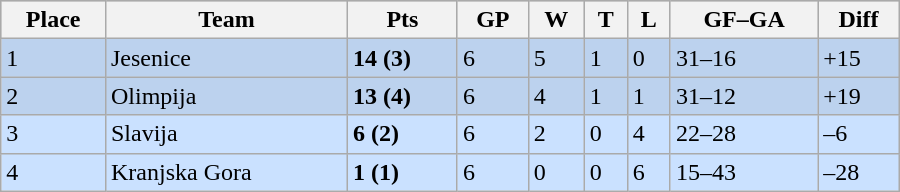<table class="wikitable" width="600px">
<tr style="background-color:#c0c0c0;">
<th>Place</th>
<th>Team</th>
<th>Pts</th>
<th>GP</th>
<th>W</th>
<th>T</th>
<th>L</th>
<th>GF–GA</th>
<th>Diff</th>
</tr>
<tr bgcolor="#BCD2EE">
<td>1</td>
<td>Jesenice</td>
<td><strong>14 (3)</strong></td>
<td>6</td>
<td>5</td>
<td>1</td>
<td>0</td>
<td>31–16</td>
<td>+15</td>
</tr>
<tr bgcolor="#BCD2EE">
<td>2</td>
<td>Olimpija</td>
<td><strong>13 (4)</strong></td>
<td>6</td>
<td>4</td>
<td>1</td>
<td>1</td>
<td>31–12</td>
<td>+19</td>
</tr>
<tr bgcolor="#CAE1FF">
<td>3</td>
<td>Slavija</td>
<td><strong>6 (2)</strong></td>
<td>6</td>
<td>2</td>
<td>0</td>
<td>4</td>
<td>22–28</td>
<td>–6</td>
</tr>
<tr bgcolor="#CAE1FF">
<td>4</td>
<td>Kranjska Gora</td>
<td><strong>1 (1)</strong></td>
<td>6</td>
<td>0</td>
<td>0</td>
<td>6</td>
<td>15–43</td>
<td>–28</td>
</tr>
</table>
